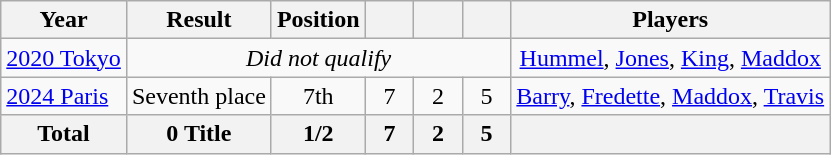<table class="wikitable" style="text-align: center;">
<tr>
<th>Year</th>
<th>Result</th>
<th>Position</th>
<th width=25px></th>
<th width=25px></th>
<th width=25px></th>
<th>Players</th>
</tr>
<tr>
<td style="text-align: left;"> <a href='#'>2020 Tokyo</a></td>
<td colspan=5><em>Did not qualify</em></td>
<td><a href='#'>Hummel</a>, <a href='#'>Jones</a>, <a href='#'>King</a>, <a href='#'>Maddox</a></td>
</tr>
<tr>
<td style="text-align: left;"> <a href='#'>2024 Paris</a></td>
<td>Seventh place</td>
<td>7th</td>
<td>7</td>
<td>2</td>
<td>5</td>
<td><a href='#'>Barry</a>, <a href='#'>Fredette</a>, <a href='#'>Maddox</a>, <a href='#'>Travis</a></td>
</tr>
<tr>
<th>Total</th>
<th>0 Title</th>
<th>1/2</th>
<th>7</th>
<th>2</th>
<th>5</th>
<th></th>
</tr>
</table>
